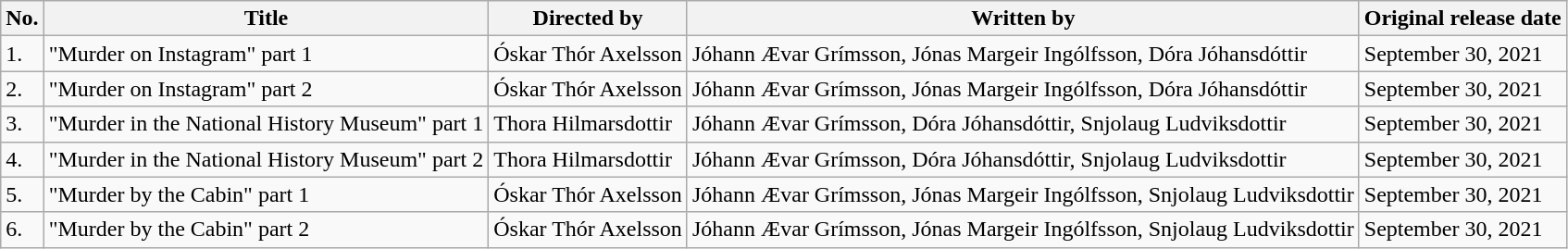<table class="wikitable">
<tr>
<th>No.</th>
<th>Title</th>
<th>Directed by</th>
<th>Written by</th>
<th>Original release date</th>
</tr>
<tr>
<td>1.</td>
<td>"Murder on Instagram" part 1</td>
<td>Óskar Thór Axelsson</td>
<td>Jóhann Ævar Grímsson, Jónas Margeir Ingólfsson, Dóra Jóhansdóttir</td>
<td>September 30, 2021</td>
</tr>
<tr>
<td>2.</td>
<td>"Murder on Instagram" part 2</td>
<td>Óskar Thór Axelsson</td>
<td>Jóhann Ævar Grímsson, Jónas Margeir Ingólfsson, Dóra Jóhansdóttir</td>
<td>September 30, 2021</td>
</tr>
<tr>
<td>3.</td>
<td>"Murder in the National History Museum" part 1</td>
<td>Thora Hilmarsdottir</td>
<td>Jóhann Ævar Grímsson, Dóra Jóhansdóttir, Snjolaug Ludviksdottir</td>
<td>September 30, 2021</td>
</tr>
<tr>
<td>4.</td>
<td>"Murder in the National History Museum" part 2</td>
<td>Thora Hilmarsdottir</td>
<td>Jóhann Ævar Grímsson, Dóra Jóhansdóttir, Snjolaug Ludviksdottir</td>
<td>September 30, 2021</td>
</tr>
<tr>
<td>5.</td>
<td>"Murder by the Cabin" part 1</td>
<td>Óskar Thór Axelsson</td>
<td>Jóhann Ævar Grímsson, Jónas Margeir Ingólfsson, Snjolaug Ludviksdottir</td>
<td>September 30, 2021</td>
</tr>
<tr>
<td>6.</td>
<td>"Murder by the Cabin" part 2</td>
<td>Óskar Thór Axelsson</td>
<td>Jóhann Ævar Grímsson, Jónas Margeir Ingólfsson, Snjolaug Ludviksdottir</td>
<td>September 30, 2021</td>
</tr>
</table>
